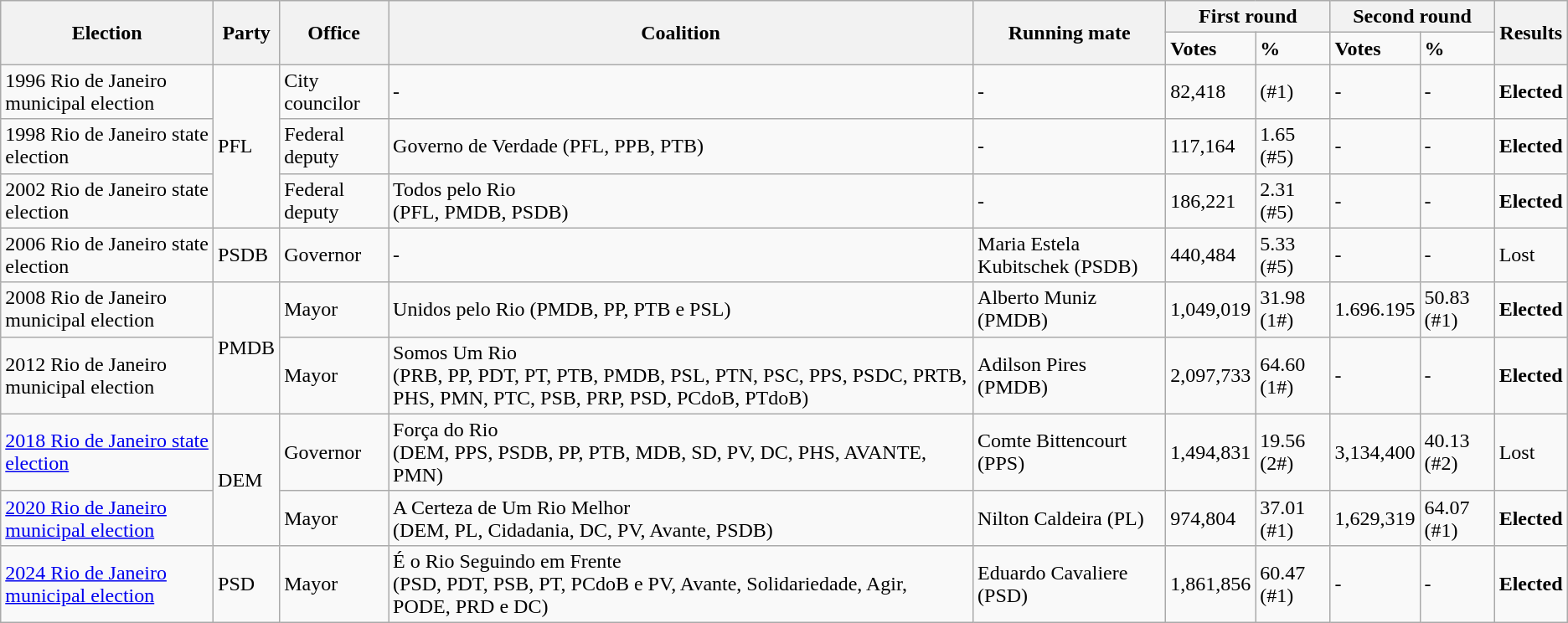<table class="wikitable">
<tr>
<th rowspan="2">Election</th>
<th rowspan="2">Party</th>
<th rowspan="2">Office</th>
<th rowspan="2">Coalition</th>
<th rowspan="2">Running mate</th>
<th colspan="2">First round</th>
<th colspan="2">Second round</th>
<th rowspan="2">Results</th>
</tr>
<tr>
<td><strong>Votes</strong></td>
<td><strong>%</strong></td>
<td><strong>Votes</strong></td>
<td><strong>%</strong></td>
</tr>
<tr>
<td>1996 Rio de Janeiro municipal election</td>
<td rowspan="3">PFL</td>
<td>City councilor</td>
<td>-</td>
<td>-</td>
<td>82,418</td>
<td>(#1)</td>
<td>-</td>
<td>-</td>
<td><strong>Elected</strong></td>
</tr>
<tr>
<td>1998 Rio de Janeiro state election</td>
<td>Federal deputy</td>
<td>Governo de Verdade (PFL, PPB, PTB)</td>
<td>-</td>
<td>117,164</td>
<td>1.65 (#5)</td>
<td>-</td>
<td>-</td>
<td><strong>Elected</strong></td>
</tr>
<tr>
<td>2002 Rio de Janeiro state election</td>
<td>Federal deputy</td>
<td>Todos pelo Rio<br>(PFL, PMDB, PSDB)</td>
<td>-</td>
<td>186,221</td>
<td>2.31 (#5)</td>
<td>-</td>
<td>-</td>
<td><strong>Elected</strong></td>
</tr>
<tr>
<td>2006 Rio de Janeiro state election</td>
<td>PSDB</td>
<td>Governor</td>
<td>-</td>
<td>Maria Estela Kubitschek (PSDB)</td>
<td>440,484</td>
<td>5.33 (#5)</td>
<td>-</td>
<td>-</td>
<td>Lost</td>
</tr>
<tr>
<td>2008 Rio de Janeiro municipal election</td>
<td rowspan="2">PMDB</td>
<td>Mayor</td>
<td>Unidos pelo Rio (PMDB, PP, PTB e PSL)</td>
<td>Alberto Muniz (PMDB)</td>
<td>1,049,019</td>
<td>31.98 (1#)</td>
<td>1.696.195</td>
<td>50.83 (#1)</td>
<td><strong>Elected</strong></td>
</tr>
<tr>
<td>2012 Rio de Janeiro municipal election</td>
<td>Mayor</td>
<td>Somos Um Rio<br>(PRB, PP, PDT, PT, PTB, PMDB, PSL, PTN, PSC, PPS, PSDC, PRTB, PHS, PMN, PTC, PSB, PRP, PSD, PCdoB, PTdoB)</td>
<td>Adilson Pires (PMDB)</td>
<td>2,097,733</td>
<td>64.60 (1#)</td>
<td>-</td>
<td>-</td>
<td><strong>Elected</strong></td>
</tr>
<tr>
<td><a href='#'>2018 Rio de Janeiro state election</a></td>
<td rowspan="2">DEM</td>
<td>Governor</td>
<td>Força do Rio<br>(DEM, PPS, PSDB, PP, PTB, MDB, SD, PV, DC, PHS, AVANTE, PMN)</td>
<td>Comte Bittencourt (PPS)</td>
<td>1,494,831</td>
<td>19.56 (2#)</td>
<td>3,134,400</td>
<td>40.13 (#2)</td>
<td>Lost</td>
</tr>
<tr>
<td><a href='#'>2020 Rio de Janeiro municipal election</a></td>
<td>Mayor</td>
<td>A Certeza de Um Rio Melhor<br>(DEM, PL, Cidadania, DC, PV, Avante, PSDB)</td>
<td>Nilton Caldeira (PL)</td>
<td>974,804</td>
<td>37.01 (#1)</td>
<td>1,629,319</td>
<td>64.07 (#1)</td>
<td><strong>Elected</strong></td>
</tr>
<tr>
<td><a href='#'>2024 Rio de Janeiro municipal election</a></td>
<td>PSD</td>
<td>Mayor</td>
<td>É o Rio Seguindo em Frente<br>(PSD, PDT, PSB, PT, PCdoB e PV, Avante, Solidariedade, Agir, PODE, PRD e DC)</td>
<td>Eduardo Cavaliere (PSD)</td>
<td>1,861,856</td>
<td>60.47 (#1)</td>
<td>-</td>
<td>-</td>
<td><strong>Elected</strong></td>
</tr>
</table>
